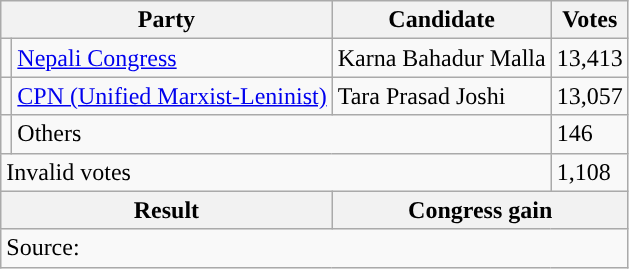<table class="wikitable">
<tr>
<th colspan="2">Party</th>
<th>Candidate</th>
<th>Votes</th>
</tr>
<tr>
<td style="background-color:"></td>
<td><a href='#'>Nepali Congress</a></td>
<td>Karna Bahadur Malla</td>
<td>13,413</td>
</tr>
<tr>
<td style="background-color:"></td>
<td><a href='#'>CPN (Unified Marxist-Leninist)</a></td>
<td>Tara Prasad Joshi</td>
<td>13,057</td>
</tr>
<tr>
<td></td>
<td colspan="2">Others</td>
<td>146</td>
</tr>
<tr>
<td colspan="3">Invalid votes</td>
<td>1,108</td>
</tr>
<tr>
<th colspan="2">Result</th>
<th colspan="2">Congress gain</th>
</tr>
<tr>
<td colspan="4">Source: </td>
</tr>
</table>
